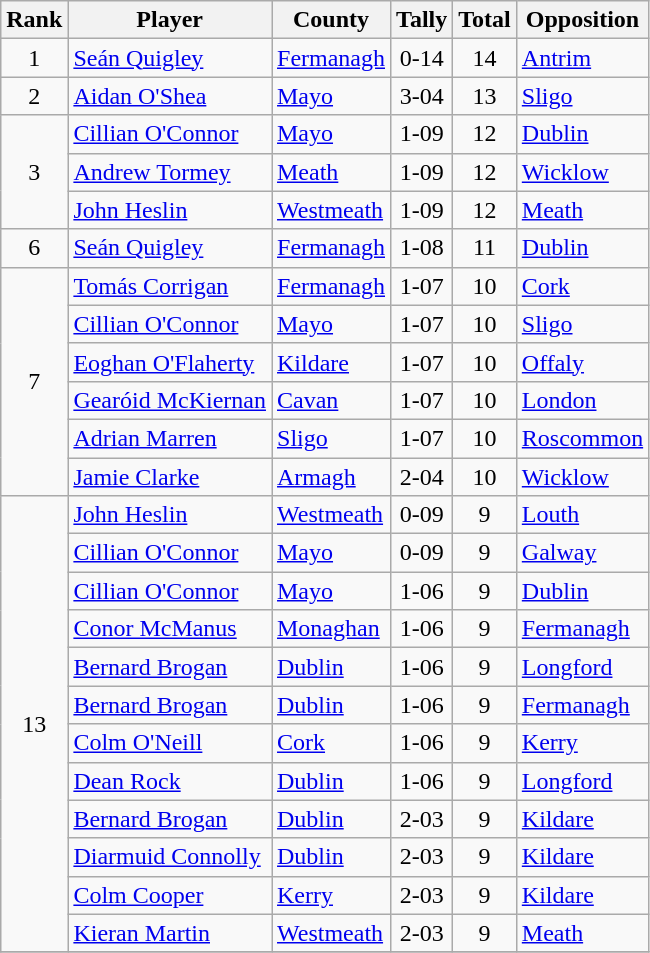<table class="wikitable sortable">
<tr>
<th>Rank</th>
<th>Player</th>
<th>County</th>
<th class="unsortable">Tally</th>
<th>Total</th>
<th>Opposition</th>
</tr>
<tr>
<td rowspan=1 align=center>1</td>
<td><a href='#'>Seán Quigley</a></td>
<td> <a href='#'>Fermanagh</a></td>
<td align=center>0-14</td>
<td align=center>14</td>
<td> <a href='#'>Antrim</a></td>
</tr>
<tr>
<td rowspan=1 align=center>2</td>
<td><a href='#'>Aidan O'Shea</a></td>
<td> <a href='#'>Mayo</a></td>
<td align=center>3-04</td>
<td align=center>13</td>
<td> <a href='#'>Sligo</a></td>
</tr>
<tr>
<td rowspan=3 align=center>3</td>
<td><a href='#'>Cillian O'Connor</a></td>
<td> <a href='#'>Mayo</a></td>
<td align=center>1-09</td>
<td align=center>12</td>
<td> <a href='#'>Dublin</a></td>
</tr>
<tr>
<td><a href='#'>Andrew Tormey</a></td>
<td> <a href='#'>Meath</a></td>
<td align=center>1-09</td>
<td align=center>12</td>
<td> <a href='#'>Wicklow</a></td>
</tr>
<tr>
<td><a href='#'>John Heslin</a></td>
<td> <a href='#'>Westmeath</a></td>
<td align=center>1-09</td>
<td align=center>12</td>
<td> <a href='#'>Meath</a></td>
</tr>
<tr>
<td rowspan=1 align=center>6</td>
<td><a href='#'>Seán Quigley</a></td>
<td> <a href='#'>Fermanagh</a></td>
<td align=center>1-08</td>
<td align=center>11</td>
<td> <a href='#'>Dublin</a></td>
</tr>
<tr>
<td rowspan=6 align=center>7</td>
<td><a href='#'>Tomás Corrigan</a></td>
<td> <a href='#'>Fermanagh</a></td>
<td align=center>1-07</td>
<td align=center>10</td>
<td> <a href='#'>Cork</a></td>
</tr>
<tr>
<td><a href='#'>Cillian O'Connor</a></td>
<td> <a href='#'>Mayo</a></td>
<td align=center>1-07</td>
<td align=center>10</td>
<td> <a href='#'>Sligo</a></td>
</tr>
<tr>
<td><a href='#'>Eoghan O'Flaherty</a></td>
<td> <a href='#'>Kildare</a></td>
<td align=center>1-07</td>
<td align=center>10</td>
<td> <a href='#'>Offaly</a></td>
</tr>
<tr>
<td><a href='#'>Gearóid McKiernan</a></td>
<td> <a href='#'>Cavan</a></td>
<td align=center>1-07</td>
<td align=center>10</td>
<td> <a href='#'>London</a></td>
</tr>
<tr>
<td><a href='#'>Adrian Marren</a></td>
<td> <a href='#'>Sligo</a></td>
<td align=center>1-07</td>
<td align=center>10</td>
<td> <a href='#'>Roscommon</a></td>
</tr>
<tr>
<td><a href='#'>Jamie Clarke</a></td>
<td> <a href='#'>Armagh</a></td>
<td align=center>2-04</td>
<td align=center>10</td>
<td> <a href='#'>Wicklow</a></td>
</tr>
<tr>
<td rowspan=12 align=center>13</td>
<td><a href='#'>John Heslin</a></td>
<td> <a href='#'>Westmeath</a></td>
<td align=center>0-09</td>
<td align=center>9</td>
<td> <a href='#'>Louth</a></td>
</tr>
<tr>
<td><a href='#'>Cillian O'Connor</a></td>
<td> <a href='#'>Mayo</a></td>
<td align=center>0-09</td>
<td align=center>9</td>
<td> <a href='#'>Galway</a></td>
</tr>
<tr>
<td><a href='#'>Cillian O'Connor</a></td>
<td> <a href='#'>Mayo</a></td>
<td align=center>1-06</td>
<td align=center>9</td>
<td> <a href='#'>Dublin</a></td>
</tr>
<tr>
<td><a href='#'>Conor McManus</a></td>
<td> <a href='#'>Monaghan</a></td>
<td align=center>1-06</td>
<td align=center>9</td>
<td> <a href='#'>Fermanagh</a></td>
</tr>
<tr>
<td><a href='#'>Bernard Brogan</a></td>
<td> <a href='#'>Dublin</a></td>
<td align=center>1-06</td>
<td align=center>9</td>
<td> <a href='#'>Longford</a></td>
</tr>
<tr>
<td><a href='#'>Bernard Brogan</a></td>
<td> <a href='#'>Dublin</a></td>
<td align=center>1-06</td>
<td align=center>9</td>
<td> <a href='#'>Fermanagh</a></td>
</tr>
<tr>
<td><a href='#'>Colm O'Neill</a></td>
<td> <a href='#'>Cork</a></td>
<td align=center>1-06</td>
<td align=center>9</td>
<td> <a href='#'>Kerry</a></td>
</tr>
<tr>
<td><a href='#'>Dean Rock</a></td>
<td> <a href='#'>Dublin</a></td>
<td align=center>1-06</td>
<td align=center>9</td>
<td> <a href='#'>Longford</a></td>
</tr>
<tr>
<td><a href='#'>Bernard Brogan</a></td>
<td> <a href='#'>Dublin</a></td>
<td align=center>2-03</td>
<td align=center>9</td>
<td> <a href='#'>Kildare</a></td>
</tr>
<tr>
<td><a href='#'>Diarmuid Connolly</a></td>
<td> <a href='#'>Dublin</a></td>
<td align=center>2-03</td>
<td align=center>9</td>
<td> <a href='#'>Kildare</a></td>
</tr>
<tr>
<td><a href='#'>Colm Cooper</a></td>
<td> <a href='#'>Kerry</a></td>
<td align=center>2-03</td>
<td align=center>9</td>
<td> <a href='#'>Kildare</a></td>
</tr>
<tr>
<td><a href='#'>Kieran Martin</a></td>
<td> <a href='#'>Westmeath</a></td>
<td align=center>2-03</td>
<td align=center>9</td>
<td> <a href='#'>Meath</a></td>
</tr>
<tr>
</tr>
</table>
